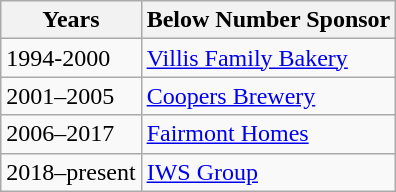<table class="wikitable">
<tr>
<th>Years</th>
<th>Below Number Sponsor</th>
</tr>
<tr>
<td>1994-2000</td>
<td><a href='#'>Villis Family Bakery</a></td>
</tr>
<tr>
<td>2001–2005</td>
<td><a href='#'>Coopers Brewery</a></td>
</tr>
<tr>
<td>2006–2017</td>
<td><a href='#'>Fairmont Homes</a></td>
</tr>
<tr>
<td>2018–present</td>
<td><a href='#'>IWS Group</a></td>
</tr>
</table>
